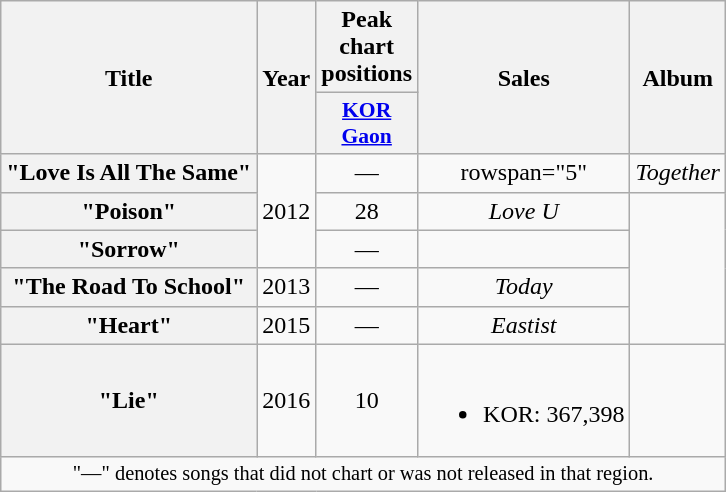<table class="wikitable plainrowheaders" style="text-align:center">
<tr>
<th scope="col" rowspan="2">Title</th>
<th scope="col" rowspan="2">Year</th>
<th scope="col">Peak chart positions</th>
<th scope="col" rowspan="2">Sales</th>
<th scope="col" rowspan="2">Album</th>
</tr>
<tr>
<th style="width:3em;font-size:90%"><a href='#'>KOR<br>Gaon</a></th>
</tr>
<tr>
<th scope="row">"Love Is All The Same"<br></th>
<td rowspan="3">2012</td>
<td>—</td>
<td>rowspan="5" </td>
<td><em>Together</em></td>
</tr>
<tr>
<th scope="row">"Poison"<br></th>
<td>28</td>
<td><em>Love U</em></td>
</tr>
<tr>
<th scope="row">"Sorrow"<br></th>
<td>—</td>
<td></td>
</tr>
<tr>
<th scope="row">"The Road To School"<br></th>
<td>2013</td>
<td>—</td>
<td><em>Today</em></td>
</tr>
<tr>
<th scope="row">"Heart"<br></th>
<td>2015</td>
<td>—</td>
<td><em>Eastist</em></td>
</tr>
<tr>
<th scope="row">"Lie"<br></th>
<td>2016</td>
<td>10</td>
<td><br><ul><li>KOR: 367,398</li></ul></td>
<td></td>
</tr>
<tr>
<td colspan="5" style="font-size:85%">"—" denotes songs that did not chart or was not released in that region.</td>
</tr>
</table>
